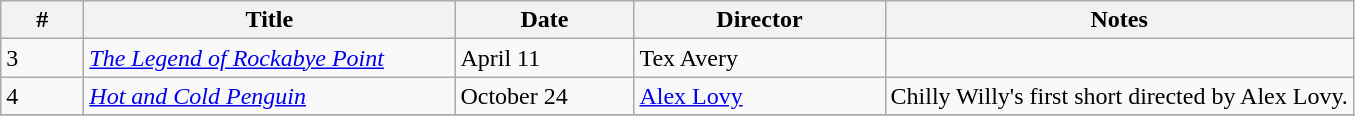<table class="wikitable">
<tr>
<th style="width:3em">#</th>
<th style="width:15em">Title</th>
<th style="width:7em">Date</th>
<th style="width:10em">Director</th>
<th>Notes</th>
</tr>
<tr>
<td>3</td>
<td><em><a href='#'>The Legend of Rockabye Point</a></em></td>
<td>April 11</td>
<td>Tex Avery</td>
<td></td>
</tr>
<tr>
<td>4</td>
<td><em><a href='#'>Hot and Cold Penguin</a></em></td>
<td>October 24</td>
<td><a href='#'>Alex Lovy</a></td>
<td>Chilly Willy's first short directed by Alex Lovy.</td>
</tr>
<tr>
</tr>
</table>
